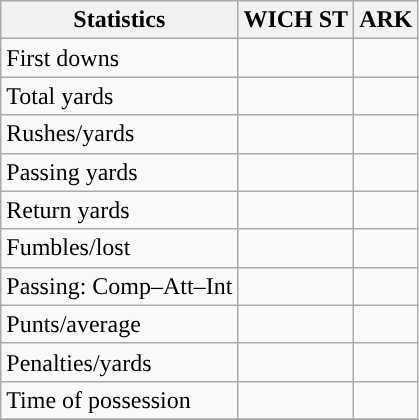<table class="wikitable" style="float: left;">
<tr>
<th>Statistics</th>
<th>WICH ST</th>
<th>ARK</th>
</tr>
<tr>
<td>First downs</td>
<td></td>
<td></td>
</tr>
<tr>
<td>Total yards</td>
<td></td>
<td></td>
</tr>
<tr>
<td>Rushes/yards</td>
<td></td>
<td></td>
</tr>
<tr>
<td>Passing yards</td>
<td></td>
<td></td>
</tr>
<tr>
<td>Return yards</td>
<td></td>
<td></td>
</tr>
<tr>
<td>Fumbles/lost</td>
<td></td>
<td></td>
</tr>
<tr>
<td>Passing: Comp–Att–Int</td>
<td></td>
<td></td>
</tr>
<tr>
<td>Punts/average</td>
<td></td>
<td></td>
</tr>
<tr>
<td>Penalties/yards</td>
<td></td>
<td></td>
</tr>
<tr>
<td>Time of possession</td>
<td></td>
<td></td>
</tr>
<tr>
</tr>
</table>
